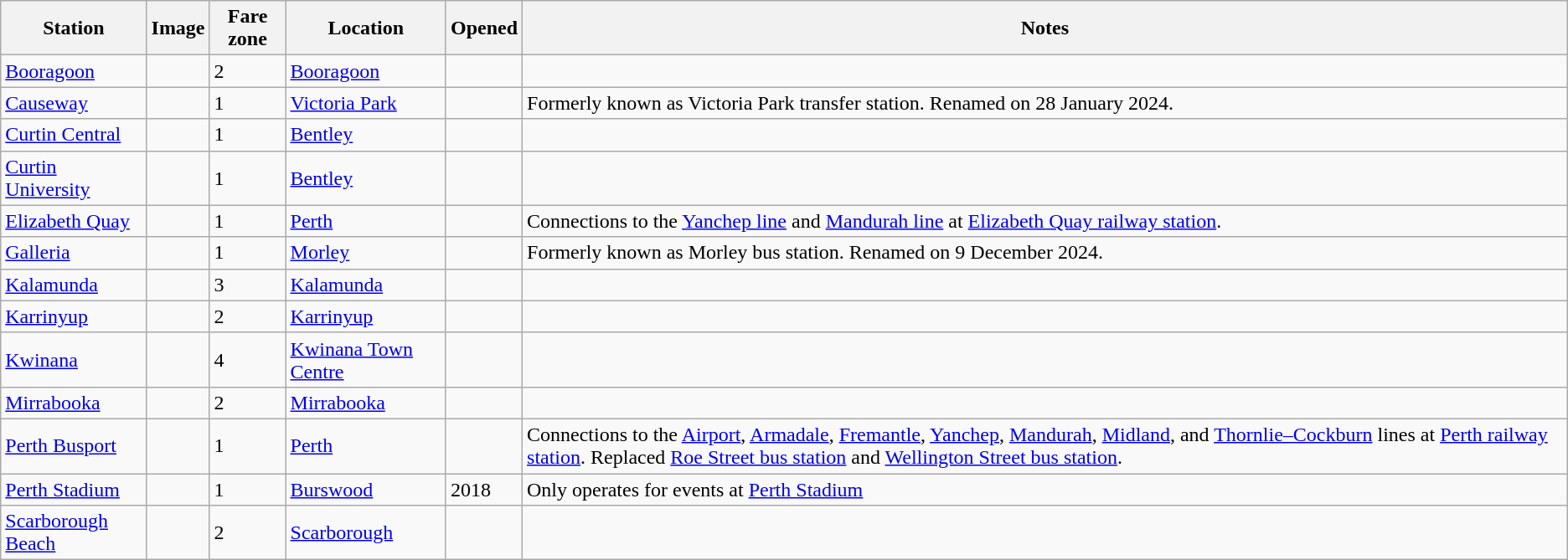<table class="wikitable sortable">
<tr>
<th>Station</th>
<th>Image</th>
<th>Fare zone</th>
<th>Location</th>
<th>Opened</th>
<th>Notes</th>
</tr>
<tr>
<td><a href='#'>Booragoon</a></td>
<td></td>
<td>2</td>
<td><a href='#'>Booragoon</a></td>
<td></td>
<td></td>
</tr>
<tr>
<td><a href='#'>Causeway</a></td>
<td></td>
<td>1</td>
<td><a href='#'>Victoria Park</a></td>
<td></td>
<td>Formerly known as Victoria Park transfer station. Renamed on 28 January 2024.</td>
</tr>
<tr>
<td><a href='#'>Curtin Central</a></td>
<td></td>
<td>1</td>
<td><a href='#'>Bentley</a></td>
<td></td>
<td></td>
</tr>
<tr>
<td><a href='#'>Curtin University</a></td>
<td></td>
<td>1</td>
<td><a href='#'>Bentley</a></td>
<td></td>
<td></td>
</tr>
<tr>
<td><a href='#'>Elizabeth Quay</a></td>
<td></td>
<td>1</td>
<td><a href='#'>Perth</a></td>
<td></td>
<td>Connections to the <a href='#'>Yanchep line</a> and <a href='#'>Mandurah line</a> at <a href='#'>Elizabeth Quay railway station</a>.</td>
</tr>
<tr>
<td><a href='#'>Galleria</a></td>
<td></td>
<td>1</td>
<td><a href='#'>Morley</a></td>
<td></td>
<td>Formerly known as Morley bus station. Renamed on 9 December 2024.</td>
</tr>
<tr>
<td><a href='#'>Kalamunda</a></td>
<td></td>
<td>3</td>
<td><a href='#'>Kalamunda</a></td>
<td></td>
<td></td>
</tr>
<tr>
<td><a href='#'>Karrinyup</a></td>
<td></td>
<td>2</td>
<td><a href='#'>Karrinyup</a></td>
<td></td>
<td></td>
</tr>
<tr>
<td><a href='#'>Kwinana</a></td>
<td></td>
<td>4</td>
<td><a href='#'>Kwinana Town Centre</a></td>
<td></td>
<td></td>
</tr>
<tr>
<td><a href='#'>Mirrabooka</a></td>
<td></td>
<td>2</td>
<td><a href='#'>Mirrabooka</a></td>
<td></td>
<td></td>
</tr>
<tr>
<td><a href='#'>Perth Busport</a></td>
<td></td>
<td>1</td>
<td><a href='#'>Perth</a></td>
<td></td>
<td>Connections to the <a href='#'>Airport</a>, <a href='#'>Armadale</a>, <a href='#'>Fremantle</a>, <a href='#'>Yanchep</a>, <a href='#'>Mandurah</a>, <a href='#'>Midland</a>, and <a href='#'>Thornlie–Cockburn</a> lines at <a href='#'>Perth railway station</a>. Replaced <a href='#'>Roe Street bus station</a> and <a href='#'>Wellington Street bus station</a>.</td>
</tr>
<tr>
<td><a href='#'>Perth Stadium</a></td>
<td></td>
<td>1</td>
<td><a href='#'>Burswood</a></td>
<td>2018</td>
<td>Only operates for events at <a href='#'>Perth Stadium</a></td>
</tr>
<tr>
<td><a href='#'>Scarborough Beach</a></td>
<td></td>
<td>2</td>
<td><a href='#'>Scarborough</a></td>
<td></td>
<td></td>
</tr>
</table>
